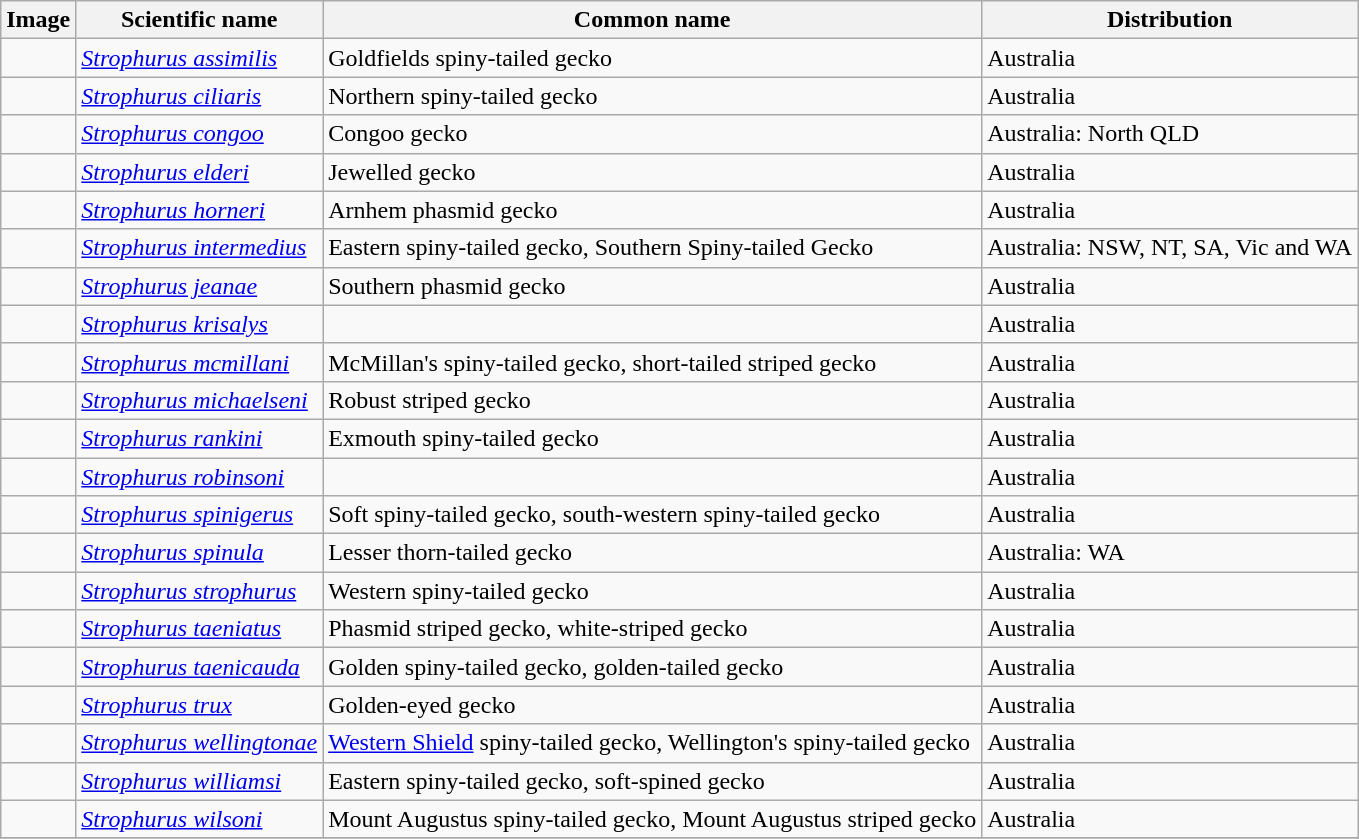<table class="wikitable">
<tr>
<th>Image</th>
<th>Scientific name</th>
<th>Common name</th>
<th>Distribution</th>
</tr>
<tr>
<td></td>
<td><em><a href='#'>Strophurus assimilis</a></em> </td>
<td>Goldfields spiny-tailed gecko</td>
<td>Australia</td>
</tr>
<tr>
<td></td>
<td><em><a href='#'>Strophurus ciliaris</a></em> </td>
<td>Northern spiny-tailed gecko</td>
<td>Australia</td>
</tr>
<tr>
<td></td>
<td><em><a href='#'>Strophurus congoo</a></em> </td>
<td>Congoo gecko</td>
<td>Australia: North QLD</td>
</tr>
<tr>
<td></td>
<td><em><a href='#'>Strophurus elderi</a></em> </td>
<td>Jewelled gecko</td>
<td>Australia</td>
</tr>
<tr>
<td></td>
<td><em><a href='#'>Strophurus horneri</a></em> </td>
<td>Arnhem phasmid gecko</td>
<td>Australia</td>
</tr>
<tr>
<td></td>
<td><em><a href='#'>Strophurus intermedius</a></em> </td>
<td>Eastern spiny-tailed gecko, Southern Spiny-tailed Gecko</td>
<td>Australia: NSW, NT, SA, Vic and WA</td>
</tr>
<tr>
<td></td>
<td><em><a href='#'>Strophurus jeanae</a></em> </td>
<td>Southern phasmid gecko</td>
<td>Australia</td>
</tr>
<tr>
<td></td>
<td><em><a href='#'>Strophurus krisalys</a></em> </td>
<td></td>
<td>Australia</td>
</tr>
<tr>
<td></td>
<td><em><a href='#'>Strophurus mcmillani</a></em> </td>
<td>McMillan's spiny-tailed gecko, short-tailed striped gecko</td>
<td>Australia</td>
</tr>
<tr>
<td></td>
<td><em><a href='#'>Strophurus michaelseni</a></em> </td>
<td>Robust striped gecko</td>
<td>Australia</td>
</tr>
<tr>
<td></td>
<td><em><a href='#'>Strophurus rankini</a></em> </td>
<td>Exmouth spiny-tailed gecko</td>
<td>Australia</td>
</tr>
<tr>
<td></td>
<td><em><a href='#'>Strophurus robinsoni</a></em> </td>
<td></td>
<td>Australia</td>
</tr>
<tr>
<td></td>
<td><em><a href='#'>Strophurus spinigerus</a></em> </td>
<td>Soft spiny-tailed gecko, south-western spiny-tailed gecko</td>
<td>Australia</td>
</tr>
<tr>
<td></td>
<td><em><a href='#'>Strophurus spinula</a></em> </td>
<td>Lesser thorn-tailed gecko</td>
<td>Australia: WA</td>
</tr>
<tr>
<td></td>
<td><em><a href='#'>Strophurus strophurus</a></em> </td>
<td>Western spiny-tailed gecko</td>
<td>Australia</td>
</tr>
<tr>
<td></td>
<td><em><a href='#'>Strophurus taeniatus</a></em> </td>
<td>Phasmid striped gecko, white-striped gecko</td>
<td>Australia</td>
</tr>
<tr>
<td></td>
<td><em><a href='#'>Strophurus taenicauda</a></em> </td>
<td>Golden spiny-tailed gecko, golden-tailed gecko</td>
<td>Australia</td>
</tr>
<tr>
<td></td>
<td><em><a href='#'>Strophurus trux</a></em> </td>
<td>Golden-eyed gecko</td>
<td>Australia</td>
</tr>
<tr>
<td></td>
<td><em><a href='#'>Strophurus wellingtonae</a></em> </td>
<td><a href='#'>Western Shield</a> spiny-tailed gecko, Wellington's spiny-tailed gecko</td>
<td>Australia</td>
</tr>
<tr>
<td></td>
<td><em><a href='#'>Strophurus williamsi</a></em> </td>
<td>Eastern spiny-tailed gecko, soft-spined gecko</td>
<td>Australia</td>
</tr>
<tr>
<td></td>
<td><em><a href='#'>Strophurus wilsoni</a></em> </td>
<td>Mount Augustus spiny-tailed gecko, Mount Augustus striped gecko</td>
<td>Australia</td>
</tr>
<tr>
</tr>
</table>
